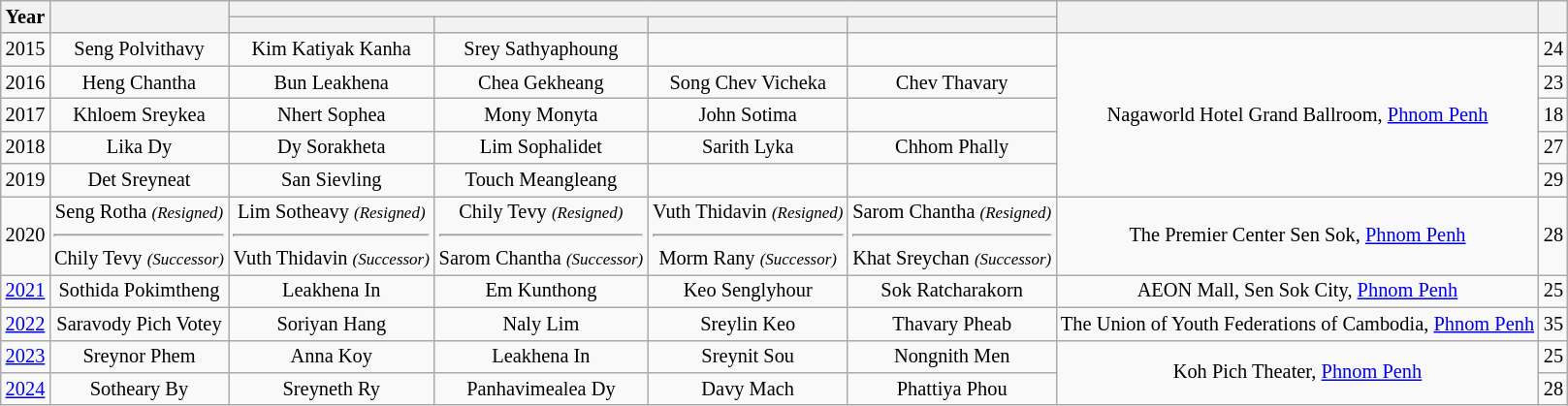<table class="wikitable sortable" style="font-size: 85%; text-align:center">
<tr>
<th rowspan="2">Year</th>
<th rowspan="2"><strong></strong></th>
<th colspan="4"></th>
<th rowspan="2"><strong></strong></th>
<th rowspan="2"><strong></strong></th>
</tr>
<tr>
<th></th>
<th></th>
<th></th>
<th></th>
</tr>
<tr style="text-align:center;">
<td>2015</td>
<td>Seng Polvithavy</td>
<td>Kim Katiyak Kanha</td>
<td>Srey Sathyaphoung</td>
<td></td>
<td></td>
<td rowspan="5">Nagaworld Hotel Grand Ballroom, <a href='#'>Phnom Penh</a></td>
<td>24</td>
</tr>
<tr style="text-align:center;">
<td>2016</td>
<td>Heng Chantha</td>
<td>Bun Leakhena</td>
<td>Chea Gekheang</td>
<td>Song Chev Vicheka</td>
<td>Chev Thavary</td>
<td>23</td>
</tr>
<tr style="text-align:center;">
<td>2017</td>
<td>Khloem Sreykea</td>
<td>Nhert Sophea</td>
<td>Mony Monyta</td>
<td>John Sotima</td>
<td></td>
<td>18</td>
</tr>
<tr style="text-align:center;">
<td>2018</td>
<td>Lika Dy</td>
<td>Dy Sorakheta</td>
<td>Lim Sophalidet</td>
<td>Sarith Lyka</td>
<td>Chhom Phally</td>
<td>27</td>
</tr>
<tr style="text-align:center;">
<td>2019</td>
<td>Det Sreyneat</td>
<td>San Sievling</td>
<td>Touch Meangleang</td>
<td></td>
<td></td>
<td>29</td>
</tr>
<tr style="text-align:center;">
<td>2020</td>
<td>Seng Rotha <em><small>(Resigned)</small></em> <hr> Chily Tevy <em><small>(Successor)</small></em></td>
<td>Lim Sotheavy <em><small>(Resigned)</small></em> <hr>Vuth Thidavin <em><small>(Successor)</small></em></td>
<td>Chily Tevy <em><small>(Resigned)</small></em> <hr> Sarom Chantha <em><small>(Successor)</small></em></td>
<td>Vuth Thidavin <em><small>(Resigned)</small></em> <hr> Morm Rany <em><small>(Successor)</small></em></td>
<td>Sarom Chantha <em><small>(Resigned)</small></em> <hr> Khat Sreychan <em><small>(Successor)</small></em></td>
<td>The Premier Center Sen Sok, <a href='#'>Phnom Penh</a></td>
<td>28</td>
</tr>
<tr style="text-align:center;">
<td><a href='#'>2021</a></td>
<td>Sothida Pokimtheng</td>
<td>Leakhena In</td>
<td>Em Kunthong</td>
<td>Keo Senglyhour</td>
<td>Sok Ratcharakorn</td>
<td>AEON Mall, Sen Sok City, <a href='#'>Phnom Penh</a></td>
<td>25</td>
</tr>
<tr style="text-align:center;">
<td><a href='#'>2022</a></td>
<td>Saravody Pich Votey</td>
<td>Soriyan Hang</td>
<td>Naly Lim</td>
<td>Sreylin Keo</td>
<td>Thavary Pheab</td>
<td>The Union of Youth Federations of Cambodia, <a href='#'>Phnom Penh</a></td>
<td>35</td>
</tr>
<tr style="text-align:center;">
<td><a href='#'>2023</a></td>
<td>Sreynor Phem</td>
<td>Anna Koy</td>
<td>Leakhena In</td>
<td>Sreynit Sou</td>
<td>Nongnith Men</td>
<td rowspan="2">Koh Pich Theater, <a href='#'>Phnom Penh</a></td>
<td>25</td>
</tr>
<tr style="text-align:center;">
<td><a href='#'>2024</a></td>
<td>Sotheary By</td>
<td>Sreyneth Ry</td>
<td>Panhavimealea Dy</td>
<td>Davy Mach</td>
<td>Phattiya Phou</td>
<td>28</td>
</tr>
</table>
